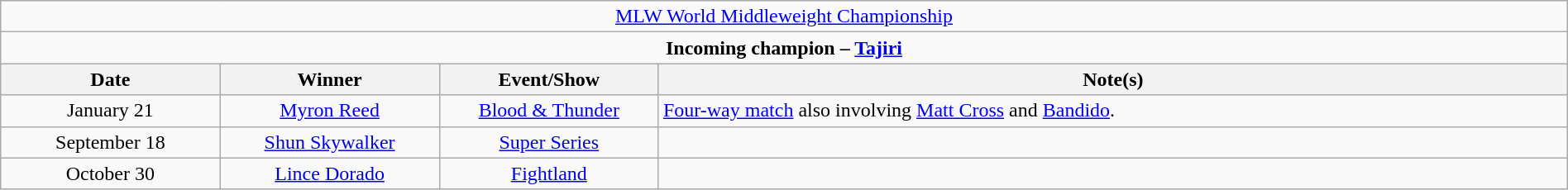<table class="wikitable" style="text-align:center; width:100%;">
<tr>
<td colspan="4" style="text-align: center;"><a href='#'>MLW World Middleweight Championship</a></td>
</tr>
<tr>
<td colspan="4" style="text-align: center;"><strong>Incoming champion – <a href='#'>Tajiri</a></strong></td>
</tr>
<tr>
<th width=14%>Date</th>
<th width=14%>Winner</th>
<th width=14%>Event/Show</th>
<th width=58%>Note(s)</th>
</tr>
<tr>
<td>January 21</td>
<td><a href='#'>Myron Reed</a></td>
<td><a href='#'>Blood & Thunder</a></td>
<td align=left><a href='#'>Four-way match</a> also involving <a href='#'>Matt Cross</a> and <a href='#'>Bandido</a>.</td>
</tr>
<tr>
<td>September 18</td>
<td><a href='#'>Shun Skywalker</a></td>
<td><a href='#'>Super Series</a></td>
<td></td>
</tr>
<tr>
<td>October 30</td>
<td><a href='#'>Lince Dorado</a></td>
<td><a href='#'>Fightland</a></td>
<td></td>
</tr>
</table>
